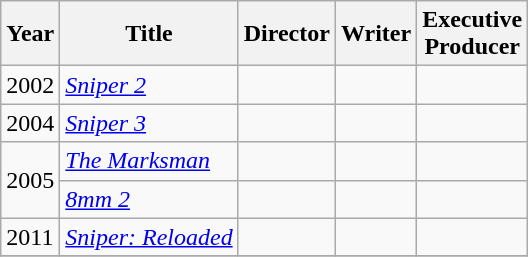<table class="wikitable">
<tr>
<th>Year</th>
<th>Title</th>
<th>Director</th>
<th>Writer</th>
<th>Executive<br>Producer</th>
</tr>
<tr>
<td>2002</td>
<td><em><a href='#'>Sniper 2</a></em></td>
<td></td>
<td></td>
<td></td>
</tr>
<tr>
<td>2004</td>
<td><em><a href='#'>Sniper 3</a></em></td>
<td></td>
<td></td>
<td></td>
</tr>
<tr>
<td rowspan=2>2005</td>
<td><em><a href='#'>The Marksman</a></em></td>
<td></td>
<td></td>
<td></td>
</tr>
<tr>
<td><em><a href='#'>8mm 2</a></em></td>
<td></td>
<td></td>
<td></td>
</tr>
<tr>
<td>2011</td>
<td><em><a href='#'>Sniper: Reloaded</a></em></td>
<td></td>
<td></td>
<td></td>
</tr>
<tr>
</tr>
</table>
